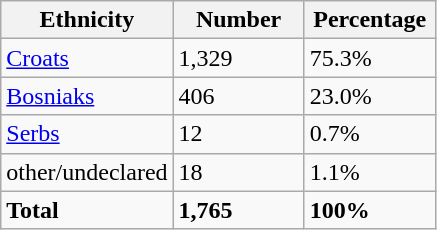<table class="wikitable">
<tr>
<th width="100px">Ethnicity</th>
<th width="80px">Number</th>
<th width="80px">Percentage</th>
</tr>
<tr>
<td><a href='#'>Croats</a></td>
<td>1,329</td>
<td>75.3%</td>
</tr>
<tr>
<td><a href='#'>Bosniaks</a></td>
<td>406</td>
<td>23.0%</td>
</tr>
<tr>
<td><a href='#'>Serbs</a></td>
<td>12</td>
<td>0.7%</td>
</tr>
<tr>
<td>other/undeclared</td>
<td>18</td>
<td>1.1%</td>
</tr>
<tr>
<td><strong>Total</strong></td>
<td><strong>1,765</strong></td>
<td><strong>100%</strong></td>
</tr>
</table>
